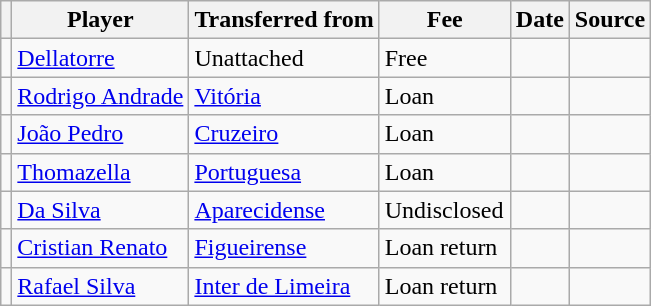<table class="wikitable plainrowheaders sortable">
<tr>
<th></th>
<th scope="col">Player</th>
<th>Transferred from</th>
<th style="width: 80px;">Fee</th>
<th scope="col">Date</th>
<th scope="col">Source</th>
</tr>
<tr>
<td align="center"></td>
<td> <a href='#'>Dellatorre</a></td>
<td>Unattached</td>
<td>Free</td>
<td></td>
<td></td>
</tr>
<tr>
<td align="center"></td>
<td> <a href='#'>Rodrigo Andrade</a></td>
<td> <a href='#'>Vitória</a></td>
<td>Loan</td>
<td></td>
<td></td>
</tr>
<tr>
<td align="center"></td>
<td> <a href='#'>João Pedro</a></td>
<td> <a href='#'>Cruzeiro</a></td>
<td>Loan</td>
<td></td>
<td></td>
</tr>
<tr>
<td align="center"></td>
<td> <a href='#'>Thomazella</a></td>
<td> <a href='#'>Portuguesa</a></td>
<td>Loan</td>
<td></td>
<td></td>
</tr>
<tr>
<td align="center"></td>
<td> <a href='#'>Da Silva</a></td>
<td> <a href='#'>Aparecidense</a></td>
<td>Undisclosed</td>
<td></td>
<td></td>
</tr>
<tr>
<td align="center"></td>
<td> <a href='#'>Cristian Renato</a></td>
<td> <a href='#'>Figueirense</a></td>
<td>Loan return</td>
<td></td>
<td></td>
</tr>
<tr>
<td align="center"></td>
<td> <a href='#'>Rafael Silva</a></td>
<td> <a href='#'>Inter de Limeira</a></td>
<td>Loan return</td>
<td></td>
<td></td>
</tr>
</table>
